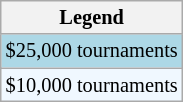<table class="wikitable" style="font-size:85%">
<tr>
<th>Legend</th>
</tr>
<tr style="background:lightblue;">
<td>$25,000 tournaments</td>
</tr>
<tr style="background:#f0f8ff;">
<td>$10,000 tournaments</td>
</tr>
</table>
